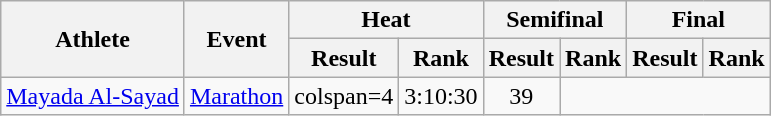<table class="wikitable">
<tr>
<th rowspan="2">Athlete</th>
<th rowspan="2">Event</th>
<th colspan="2">Heat</th>
<th colspan="2">Semifinal</th>
<th colspan="2">Final</th>
</tr>
<tr>
<th>Result</th>
<th>Rank</th>
<th>Result</th>
<th>Rank</th>
<th>Result</th>
<th>Rank</th>
</tr>
<tr style=text-align:center>
<td style=text-align:left><a href='#'>Mayada Al-Sayad</a></td>
<td style=text-align:left><a href='#'>Marathon</a></td>
<td>colspan=4 </td>
<td>3:10:30</td>
<td>39</td>
</tr>
</table>
